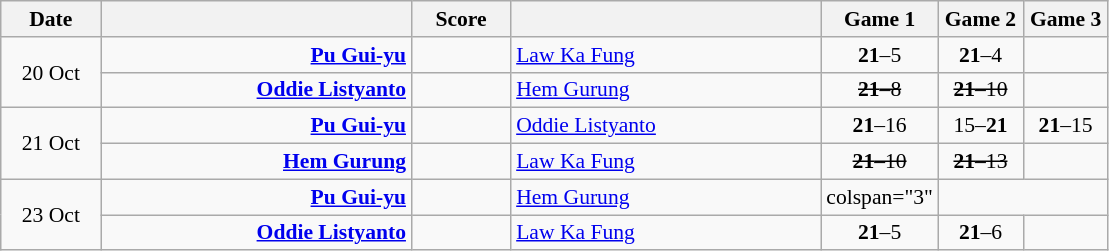<table class="wikitable" style="text-align:center; font-size:90% ">
<tr>
<th width="60">Date</th>
<th align="right" width="200"></th>
<th width="60">Score</th>
<th align="left" width="200"></th>
<th width="50">Game 1</th>
<th width="50">Game 2</th>
<th width="50">Game 3</th>
</tr>
<tr>
<td rowspan="2">20 Oct</td>
<td align="right"><strong><a href='#'>Pu Gui-yu</a> </strong></td>
<td align="center"></td>
<td align="left"> <a href='#'>Law Ka Fung</a></td>
<td><strong>21</strong>–5</td>
<td><strong>21</strong>–4</td>
<td></td>
</tr>
<tr>
<td align="right"><strong><a href='#'>Oddie Listyanto</a> </strong></td>
<td align="center"><s></s></td>
<td align="left"> <a href='#'>Hem Gurung</a></td>
<td><s><strong>21</strong>–8</s></td>
<td><s><strong>21</strong>–10</s></td>
<td></td>
</tr>
<tr>
<td rowspan="2">21 Oct</td>
<td align="right"><strong><a href='#'>Pu Gui-yu</a> </strong></td>
<td align="center"></td>
<td align="left"> <a href='#'>Oddie Listyanto</a></td>
<td><strong>21</strong>–16</td>
<td>15–<strong>21</strong></td>
<td><strong>21</strong>–15</td>
</tr>
<tr>
<td align="right"><strong><a href='#'>Hem Gurung</a> </strong></td>
<td align="center"><s></s></td>
<td align="left"> <a href='#'>Law Ka Fung</a></td>
<td><s><strong>21</strong>–10</s></td>
<td><s><strong>21</strong>–13</s></td>
<td></td>
</tr>
<tr>
<td rowspan="2">23 Oct</td>
<td align="right"><strong><a href='#'>Pu Gui-yu</a> </strong></td>
<td align="center"></td>
<td align="left"> <a href='#'>Hem Gurung</a></td>
<td>colspan="3" </td>
</tr>
<tr>
<td align="right"><strong><a href='#'>Oddie Listyanto</a> </strong></td>
<td align="center"></td>
<td align="left"> <a href='#'>Law Ka Fung</a></td>
<td><strong>21</strong>–5</td>
<td><strong>21</strong>–6</td>
<td></td>
</tr>
</table>
